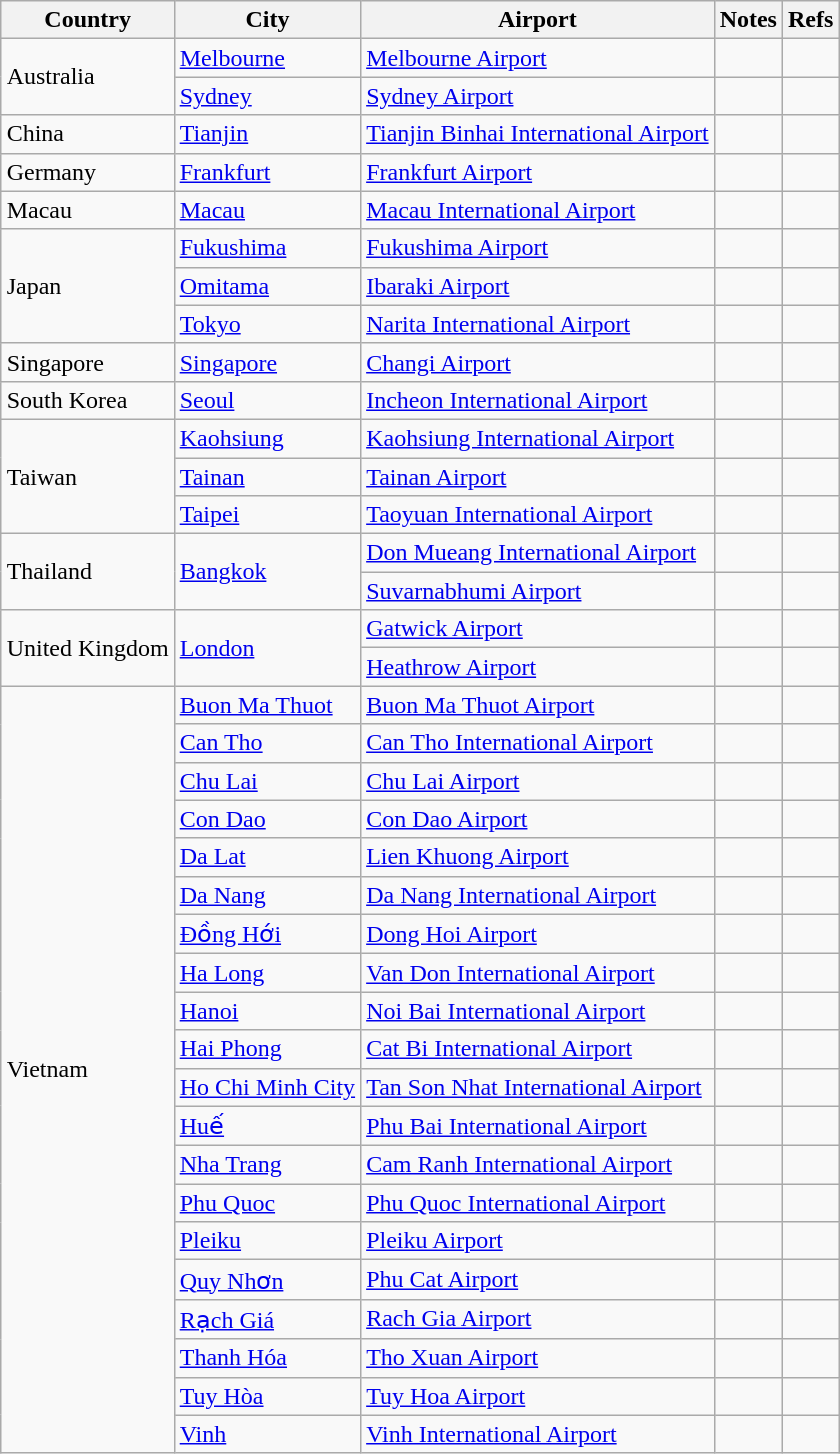<table class="wikitable sortable" style="margin:1em auto;">
<tr>
<th>Country</th>
<th>City</th>
<th>Airport</th>
<th>Notes</th>
<th class="unsortable">Refs</th>
</tr>
<tr>
<td rowspan="2">Australia</td>
<td><a href='#'>Melbourne</a></td>
<td><a href='#'>Melbourne Airport</a></td>
<td></td>
<td align=center></td>
</tr>
<tr>
<td><a href='#'>Sydney</a></td>
<td><a href='#'>Sydney Airport</a></td>
<td></td>
<td align=center></td>
</tr>
<tr>
<td>China</td>
<td><a href='#'>Tianjin</a></td>
<td><a href='#'>Tianjin Binhai International Airport</a></td>
<td></td>
<td align=center></td>
</tr>
<tr>
<td>Germany</td>
<td><a href='#'>Frankfurt</a></td>
<td><a href='#'>Frankfurt Airport</a></td>
<td></td>
<td align=center></td>
</tr>
<tr>
<td>Macau</td>
<td><a href='#'>Macau</a></td>
<td><a href='#'>Macau International Airport</a></td>
<td></td>
<td align=center></td>
</tr>
<tr>
<td rowspan="3">Japan</td>
<td><a href='#'>Fukushima</a></td>
<td><a href='#'>Fukushima Airport</a></td>
<td></td>
<td align=center></td>
</tr>
<tr>
<td><a href='#'>Omitama</a></td>
<td><a href='#'>Ibaraki Airport</a></td>
<td></td>
<td align=center></td>
</tr>
<tr>
<td><a href='#'>Tokyo</a></td>
<td><a href='#'>Narita International Airport</a></td>
<td></td>
<td align=center></td>
</tr>
<tr>
<td>Singapore</td>
<td><a href='#'>Singapore</a></td>
<td><a href='#'>Changi Airport</a></td>
<td></td>
<td align=center></td>
</tr>
<tr>
<td>South Korea</td>
<td><a href='#'>Seoul</a></td>
<td><a href='#'>Incheon International Airport</a></td>
<td></td>
<td align=center></td>
</tr>
<tr>
<td rowspan="3">Taiwan</td>
<td><a href='#'>Kaohsiung</a></td>
<td><a href='#'>Kaohsiung International Airport</a></td>
<td></td>
<td align=center></td>
</tr>
<tr>
<td><a href='#'>Tainan</a></td>
<td><a href='#'>Tainan Airport</a></td>
<td></td>
<td align=center></td>
</tr>
<tr>
<td><a href='#'>Taipei</a></td>
<td><a href='#'>Taoyuan International Airport</a></td>
<td></td>
<td align=center></td>
</tr>
<tr>
<td rowspan="2">Thailand</td>
<td rowspan="2"><a href='#'>Bangkok</a></td>
<td><a href='#'>Don Mueang International Airport</a></td>
<td></td>
<td align=center></td>
</tr>
<tr>
<td><a href='#'>Suvarnabhumi Airport</a></td>
<td></td>
<td align=center></td>
</tr>
<tr>
<td rowspan="2">United Kingdom</td>
<td rowspan="2"><a href='#'>London</a></td>
<td><a href='#'>Gatwick Airport</a></td>
<td></td>
<td align=center></td>
</tr>
<tr>
<td><a href='#'>Heathrow Airport</a></td>
<td></td>
<td align=center></td>
</tr>
<tr>
<td rowspan="20">Vietnam</td>
<td><a href='#'>Buon Ma Thuot</a></td>
<td><a href='#'>Buon Ma Thuot Airport</a></td>
<td align=center></td>
<td align=center></td>
</tr>
<tr>
<td><a href='#'>Can Tho</a></td>
<td><a href='#'>Can Tho International Airport</a></td>
<td align=center></td>
<td align=center></td>
</tr>
<tr>
<td><a href='#'>Chu Lai</a></td>
<td><a href='#'>Chu Lai Airport</a></td>
<td align=center></td>
<td align=center></td>
</tr>
<tr>
<td><a href='#'>Con Dao</a></td>
<td><a href='#'>Con Dao Airport</a></td>
<td align=center></td>
<td align=center></td>
</tr>
<tr>
<td><a href='#'>Da Lat</a></td>
<td><a href='#'>Lien Khuong Airport</a></td>
<td align=center></td>
<td align=center></td>
</tr>
<tr>
<td><a href='#'>Da Nang</a></td>
<td><a href='#'>Da Nang International Airport</a></td>
<td align=center></td>
<td align=center></td>
</tr>
<tr>
<td><a href='#'>Đồng Hới</a></td>
<td><a href='#'>Dong Hoi Airport</a></td>
<td align=center></td>
<td align=center></td>
</tr>
<tr>
<td><a href='#'>Ha Long</a></td>
<td><a href='#'>Van Don International Airport</a></td>
<td align=center></td>
<td align=center></td>
</tr>
<tr>
<td><a href='#'>Hanoi</a></td>
<td><a href='#'>Noi Bai International Airport</a></td>
<td></td>
<td align=center></td>
</tr>
<tr>
<td><a href='#'>Hai Phong</a></td>
<td><a href='#'>Cat Bi International Airport</a></td>
<td align=center></td>
<td align=center></td>
</tr>
<tr>
<td><a href='#'>Ho Chi Minh City</a></td>
<td><a href='#'>Tan Son Nhat International Airport</a></td>
<td></td>
<td align=center></td>
</tr>
<tr>
<td><a href='#'>Huế</a></td>
<td><a href='#'>Phu Bai International Airport</a></td>
<td align=center></td>
<td align=center></td>
</tr>
<tr>
<td><a href='#'>Nha Trang</a></td>
<td><a href='#'>Cam Ranh International Airport</a></td>
<td align=center></td>
<td align=center></td>
</tr>
<tr>
<td><a href='#'>Phu Quoc</a></td>
<td><a href='#'>Phu Quoc International Airport</a></td>
<td align=center></td>
<td align=center></td>
</tr>
<tr>
<td><a href='#'>Pleiku</a></td>
<td><a href='#'>Pleiku Airport</a></td>
<td align=center></td>
<td align=center></td>
</tr>
<tr>
<td><a href='#'>Quy Nhơn</a></td>
<td><a href='#'>Phu Cat Airport</a></td>
<td></td>
<td align=center></td>
</tr>
<tr>
<td><a href='#'>Rạch Giá</a></td>
<td><a href='#'>Rach Gia Airport</a></td>
<td align=center></td>
<td align=center></td>
</tr>
<tr>
<td><a href='#'>Thanh Hóa</a></td>
<td><a href='#'>Tho Xuan Airport</a></td>
<td align=center></td>
<td align=center></td>
</tr>
<tr>
<td><a href='#'>Tuy Hòa</a></td>
<td><a href='#'>Tuy Hoa Airport</a></td>
<td align=center></td>
<td align=center></td>
</tr>
<tr>
<td><a href='#'>Vinh</a></td>
<td><a href='#'>Vinh International Airport</a></td>
<td align=center></td>
<td align=center></td>
</tr>
</table>
